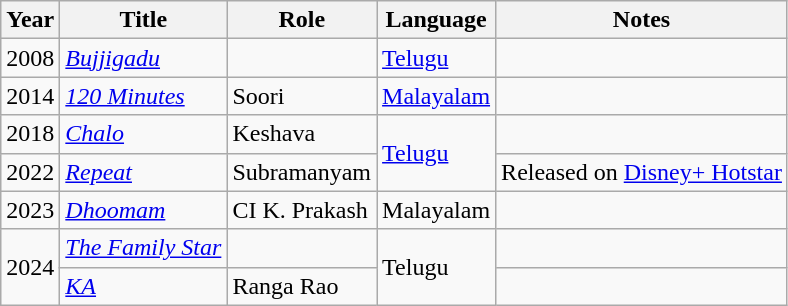<table class="wikitable sortable">
<tr>
<th>Year</th>
<th>Title</th>
<th>Role</th>
<th>Language</th>
<th>Notes</th>
</tr>
<tr>
<td>2008</td>
<td><em><a href='#'>Bujjigadu</a></em></td>
<td></td>
<td><a href='#'>Telugu</a></td>
<td></td>
</tr>
<tr>
<td>2014</td>
<td><em><a href='#'>120 Minutes</a></em></td>
<td>Soori</td>
<td><a href='#'>Malayalam</a></td>
<td></td>
</tr>
<tr>
<td>2018</td>
<td><em><a href='#'>Chalo</a></em></td>
<td>Keshava</td>
<td rowspan =2><a href='#'>Telugu</a></td>
<td></td>
</tr>
<tr>
<td>2022</td>
<td><em><a href='#'>Repeat</a></em></td>
<td>Subramanyam</td>
<td>Released on <a href='#'>Disney+ Hotstar</a></td>
</tr>
<tr>
<td>2023</td>
<td><em><a href='#'>Dhoomam</a></em></td>
<td>CI K. Prakash</td>
<td>Malayalam</td>
<td></td>
</tr>
<tr>
<td rowspan="2">2024</td>
<td><em><a href='#'>The Family Star</a></em></td>
<td></td>
<td rowspan="2">Telugu</td>
<td></td>
</tr>
<tr>
<td><em><a href='#'>KA</a></em></td>
<td>Ranga Rao</td>
<td></td>
</tr>
</table>
